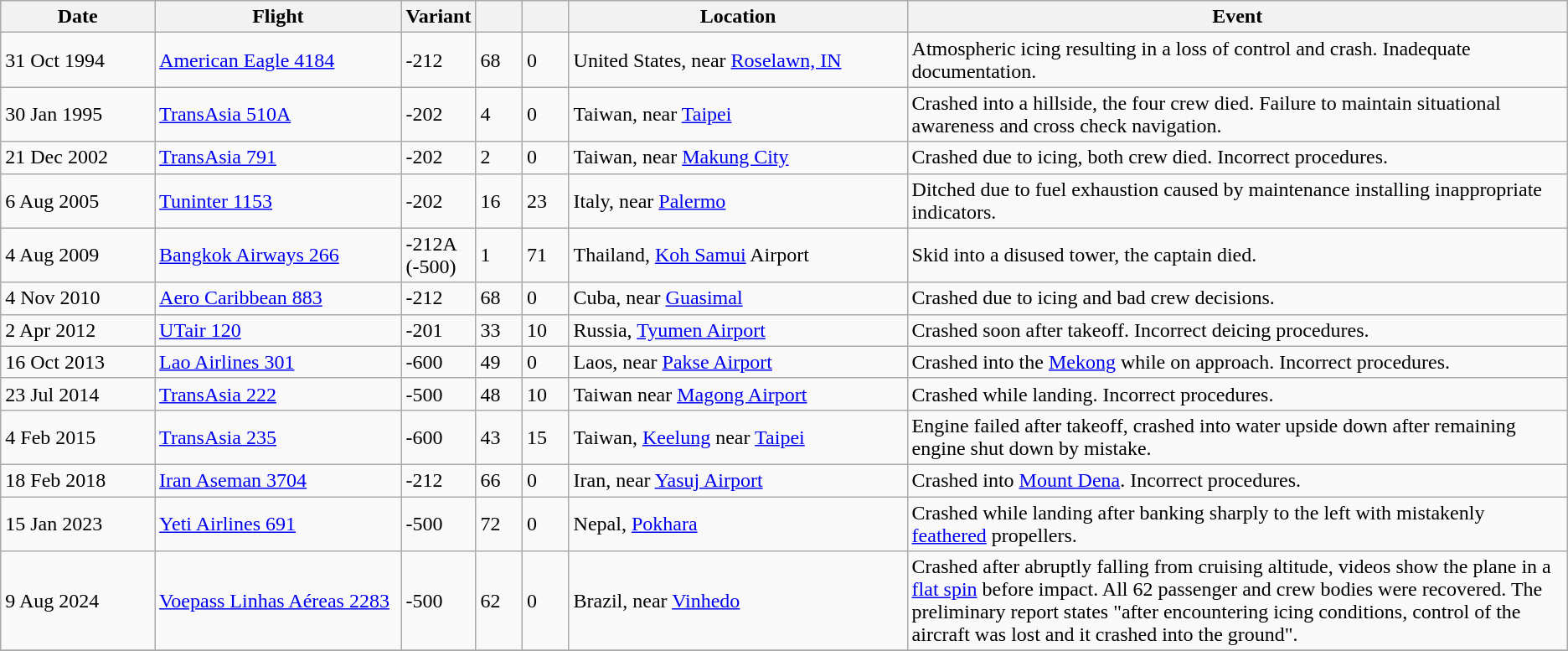<table class="wikitable sortable">
<tr>
<th scope="col" style="width: 10%">Date</th>
<th scope="col" style="width: 16%">Flight</th>
<th scope="col" style="width: 3%">Variant</th>
<th scope="col" style="width: 3%"></th>
<th scope="col" style="width: 3%"></th>
<th scope="col" style="width: 22%">Location</th>
<th scope="col" style="width: 43%">Event</th>
</tr>
<tr>
<td>31 Oct 1994</td>
<td><a href='#'>American Eagle 4184</a></td>
<td>-212</td>
<td>68</td>
<td>0</td>
<td>United States, near <a href='#'>Roselawn, IN</a></td>
<td>Atmospheric icing resulting in a loss of control and crash. Inadequate documentation.</td>
</tr>
<tr>
<td>30 Jan 1995</td>
<td><a href='#'>TransAsia 510A</a></td>
<td>-202</td>
<td>4</td>
<td>0</td>
<td>Taiwan, near <a href='#'>Taipei</a></td>
<td>Crashed into a hillside, the four crew died. Failure to maintain situational awareness and cross check navigation.</td>
</tr>
<tr>
<td>21 Dec 2002</td>
<td><a href='#'>TransAsia 791</a></td>
<td>-202</td>
<td>2</td>
<td>0</td>
<td>Taiwan, near <a href='#'>Makung City</a></td>
<td>Crashed due to icing, both crew died. Incorrect procedures.</td>
</tr>
<tr>
<td>6 Aug 2005</td>
<td><a href='#'>Tuninter 1153</a></td>
<td>-202</td>
<td>16</td>
<td>23</td>
<td>Italy, near <a href='#'>Palermo</a></td>
<td>Ditched due to fuel exhaustion caused by maintenance installing inappropriate indicators.</td>
</tr>
<tr>
<td>4 Aug 2009</td>
<td><a href='#'>Bangkok Airways 266</a></td>
<td>-212A (-500)</td>
<td>1</td>
<td>71</td>
<td>Thailand, <a href='#'>Koh Samui</a> Airport</td>
<td>Skid into a disused tower, the captain died.</td>
</tr>
<tr>
<td>4 Nov 2010</td>
<td><a href='#'>Aero Caribbean 883</a></td>
<td>-212</td>
<td>68</td>
<td>0</td>
<td>Cuba, near <a href='#'>Guasimal</a></td>
<td>Crashed due to icing and bad crew decisions.</td>
</tr>
<tr>
<td>2 Apr 2012</td>
<td><a href='#'>UTair 120</a></td>
<td>-201</td>
<td>33</td>
<td>10</td>
<td>Russia, <a href='#'>Tyumen Airport</a></td>
<td>Crashed soon after takeoff. Incorrect deicing procedures.</td>
</tr>
<tr>
<td>16 Oct 2013</td>
<td><a href='#'>Lao Airlines 301</a></td>
<td>-600</td>
<td>49</td>
<td>0</td>
<td>Laos, near <a href='#'>Pakse Airport</a></td>
<td>Crashed into the <a href='#'>Mekong</a> while on approach. Incorrect procedures.</td>
</tr>
<tr>
<td>23 Jul 2014</td>
<td><a href='#'>TransAsia 222</a></td>
<td>-500</td>
<td>48</td>
<td>10</td>
<td>Taiwan near <a href='#'>Magong Airport</a></td>
<td>Crashed while landing. Incorrect procedures.</td>
</tr>
<tr>
<td>4 Feb 2015</td>
<td><a href='#'>TransAsia 235</a></td>
<td>-600</td>
<td>43</td>
<td>15</td>
<td>Taiwan, <a href='#'>Keelung</a> near <a href='#'>Taipei</a></td>
<td>Engine failed after takeoff, crashed into water upside down after remaining engine shut down by mistake.</td>
</tr>
<tr>
<td>18 Feb 2018</td>
<td><a href='#'>Iran Aseman 3704</a></td>
<td>-212</td>
<td>66</td>
<td>0</td>
<td>Iran, near <a href='#'>Yasuj Airport</a></td>
<td>Crashed into <a href='#'>Mount Dena</a>. Incorrect procedures.</td>
</tr>
<tr>
<td>15 Jan 2023</td>
<td><a href='#'>Yeti Airlines 691</a></td>
<td>-500</td>
<td>72</td>
<td>0</td>
<td>Nepal, <a href='#'>Pokhara</a></td>
<td>Crashed while landing after banking sharply to the left with mistakenly <a href='#'>feathered</a> propellers.</td>
</tr>
<tr>
<td>9 Aug 2024</td>
<td><a href='#'>Voepass Linhas Aéreas 2283</a></td>
<td>-500</td>
<td>62</td>
<td>0</td>
<td>Brazil, near <a href='#'>Vinhedo</a></td>
<td>Crashed after abruptly falling from cruising altitude, videos show the plane in a <a href='#'>flat spin</a> before impact. All 62 passenger and crew bodies were recovered. The preliminary report states "after encountering icing conditions, control of the aircraft was lost and it crashed into the ground".</td>
</tr>
<tr>
</tr>
</table>
